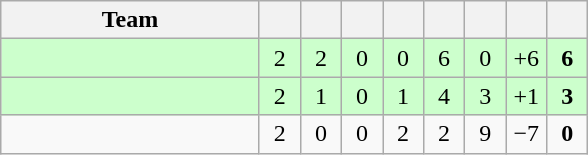<table class="wikitable" style="text-align:center;">
<tr>
<th width="165">Team</th>
<th width="20"></th>
<th width="20"></th>
<th width="20"></th>
<th width="20"></th>
<th width="20"></th>
<th width="20"></th>
<th width="20"></th>
<th width="20"></th>
</tr>
<tr bgcolor="#ccffcc">
<td style="text-align:left;"></td>
<td>2</td>
<td>2</td>
<td>0</td>
<td>0</td>
<td>6</td>
<td>0</td>
<td>+6</td>
<td><strong>6</strong></td>
</tr>
<tr bgcolor="#ccffcc">
<td style="text-align:left;"></td>
<td>2</td>
<td>1</td>
<td>0</td>
<td>1</td>
<td>4</td>
<td>3</td>
<td>+1</td>
<td><strong>3</strong></td>
</tr>
<tr>
<td style="text-align:left;"></td>
<td>2</td>
<td>0</td>
<td>0</td>
<td>2</td>
<td>2</td>
<td>9</td>
<td>−7</td>
<td><strong>0</strong></td>
</tr>
</table>
